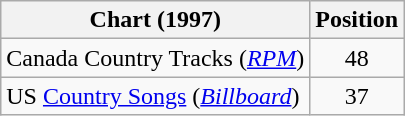<table class="wikitable">
<tr>
<th scope="col">Chart (1997)</th>
<th scope="col">Position</th>
</tr>
<tr>
<td>Canada Country Tracks (<em><a href='#'>RPM</a></em>)</td>
<td align="center">48</td>
</tr>
<tr>
<td>US <a href='#'>Country Songs</a> (<em><a href='#'>Billboard</a></em>)</td>
<td align="center">37</td>
</tr>
</table>
